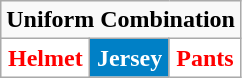<table class="wikitable"  style="display: inline-table;">
<tr>
<td align="center" Colspan="3"><strong>Uniform Combination</strong></td>
</tr>
<tr align="center">
<td style="background:white; color:red"><strong>Helmet</strong></td>
<td style="background:#0080C6; color:white"><strong>Jersey</strong></td>
<td style="background:white; color:red"><strong>Pants</strong></td>
</tr>
</table>
